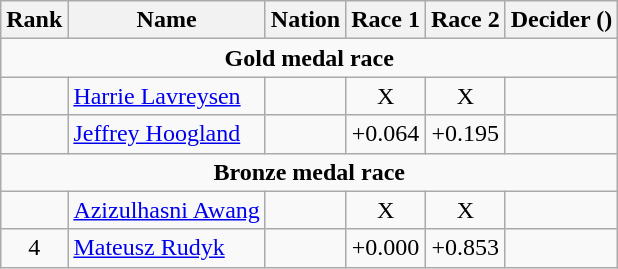<table class="wikitable" style="text-align:center">
<tr>
<th>Rank</th>
<th>Name</th>
<th>Nation</th>
<th>Race 1</th>
<th>Race 2</th>
<th>Decider ()</th>
</tr>
<tr>
<td colspan=6><strong>Gold medal race</strong></td>
</tr>
<tr>
<td></td>
<td align=left><a href='#'>Harrie Lavreysen</a></td>
<td align=left></td>
<td>X</td>
<td>X</td>
<td></td>
</tr>
<tr>
<td></td>
<td align=left><a href='#'>Jeffrey Hoogland</a></td>
<td align=left></td>
<td>+0.064</td>
<td>+0.195</td>
<td></td>
</tr>
<tr>
<td colspan=6><strong>Bronze medal race</strong></td>
</tr>
<tr>
<td></td>
<td align=left><a href='#'>Azizulhasni Awang</a></td>
<td align=left></td>
<td>X</td>
<td>X</td>
<td></td>
</tr>
<tr>
<td>4</td>
<td align=left><a href='#'>Mateusz Rudyk</a></td>
<td align=left></td>
<td>+0.000</td>
<td>+0.853</td>
<td></td>
</tr>
</table>
